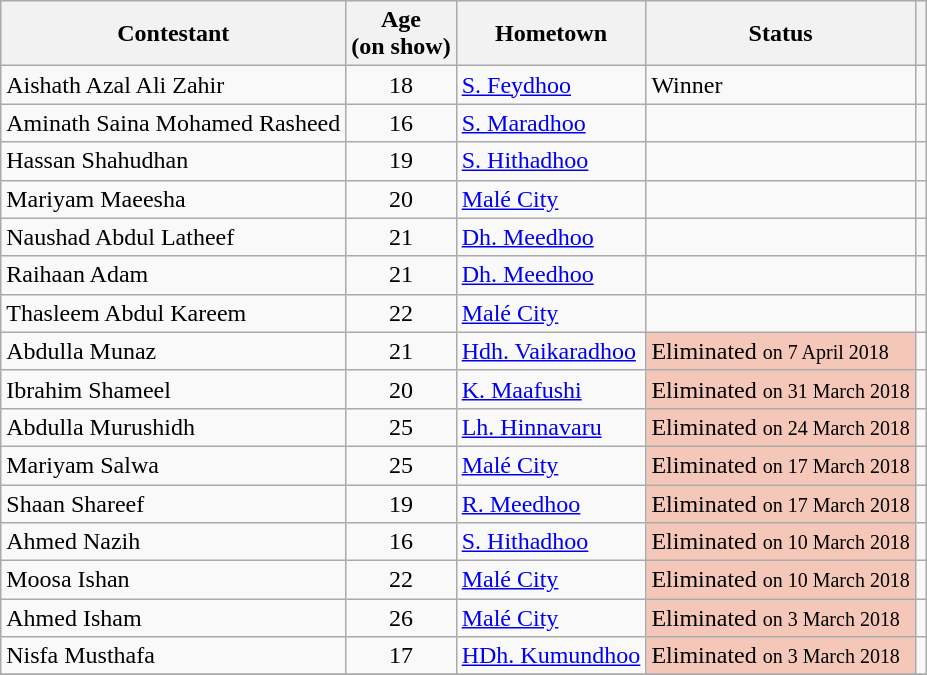<table class="wikitable">
<tr>
<th>Contestant</th>
<th>Age<br>(on show)</th>
<th>Hometown</th>
<th>Status</th>
<th></th>
</tr>
<tr>
<td>Aishath Azal Ali Zahir</td>
<td style="text-align:center;">18</td>
<td><a href='#'>S. Feydhoo</a></td>
<td>Winner</td>
<td style="text-align:center;"></td>
</tr>
<tr>
<td>Aminath Saina Mohamed Rasheed</td>
<td style="text-align:center;">16</td>
<td><a href='#'>S. Maradhoo</a></td>
<td></td>
<td style="text-align:center;"></td>
</tr>
<tr>
<td>Hassan Shahudhan</td>
<td style="text-align:center;">19</td>
<td><a href='#'>S. Hithadhoo</a></td>
<td></td>
<td style="text-align:center;"></td>
</tr>
<tr>
<td>Mariyam Maeesha</td>
<td style="text-align:center;">20</td>
<td><a href='#'>Malé City</a></td>
<td></td>
<td style="text-align:center;"></td>
</tr>
<tr>
<td>Naushad Abdul Latheef</td>
<td style="text-align:center;">21</td>
<td><a href='#'>Dh. Meedhoo</a></td>
<td></td>
<td style="text-align:center;"></td>
</tr>
<tr>
<td>Raihaan Adam</td>
<td style="text-align:center;">21</td>
<td><a href='#'>Dh. Meedhoo</a></td>
<td></td>
<td style="text-align:center;"></td>
</tr>
<tr>
<td>Thasleem Abdul Kareem</td>
<td style="text-align:center;">22</td>
<td><a href='#'>Malé City</a></td>
<td></td>
<td style="text-align:center;"></td>
</tr>
<tr>
<td>Abdulla Munaz</td>
<td style="text-align:center;">21</td>
<td><a href='#'>Hdh. Vaikaradhoo</a></td>
<td style="background:#f4c7b8;">Eliminated <small>on 7 April 2018</small></td>
<td style="text-align:center;"></td>
</tr>
<tr>
<td>Ibrahim Shameel</td>
<td style="text-align:center;">20</td>
<td><a href='#'>K. Maafushi</a></td>
<td style="background:#f4c7b8;">Eliminated <small>on 31 March 2018</small></td>
<td style="text-align:center;"></td>
</tr>
<tr>
<td>Abdulla Murushidh</td>
<td style="text-align:center;">25</td>
<td><a href='#'>Lh. Hinnavaru</a></td>
<td style="background:#f4c7b8;">Eliminated <small>on 24 March 2018</small></td>
<td style="text-align:center;"></td>
</tr>
<tr>
<td>Mariyam Salwa</td>
<td style="text-align:center;">25</td>
<td><a href='#'>Malé City</a></td>
<td style="background:#f4c7b8;">Eliminated <small>on 17 March 2018</small></td>
<td style="text-align:center;"></td>
</tr>
<tr>
<td>Shaan Shareef</td>
<td style="text-align:center;">19</td>
<td><a href='#'>R. Meedhoo</a></td>
<td style="background:#f4c7b8;">Eliminated <small>on 17 March 2018</small></td>
<td style="text-align:center;"></td>
</tr>
<tr>
<td>Ahmed Nazih</td>
<td style="text-align:center;">16</td>
<td><a href='#'>S. Hithadhoo</a></td>
<td style="background:#f4c7b8;">Eliminated <small>on 10 March 2018</small></td>
<td style="text-align:center;"></td>
</tr>
<tr>
<td>Moosa Ishan</td>
<td style="text-align:center;">22</td>
<td><a href='#'>Malé City</a></td>
<td style="background:#f4c7b8;">Eliminated <small>on 10 March 2018</small></td>
<td style="text-align:center;"></td>
</tr>
<tr>
<td>Ahmed Isham</td>
<td style="text-align:center;">26</td>
<td><a href='#'>Malé City</a></td>
<td style="background:#f4c7b8;">Eliminated <small>on 3 March 2018</small></td>
<td style="text-align:center;"></td>
</tr>
<tr>
<td>Nisfa Musthafa</td>
<td style="text-align:center;">17</td>
<td><a href='#'>HDh. Kumundhoo</a></td>
<td style="background:#f4c7b8;">Eliminated <small>on 3 March 2018</small></td>
<td style="text-align:center;"></td>
</tr>
<tr>
</tr>
</table>
